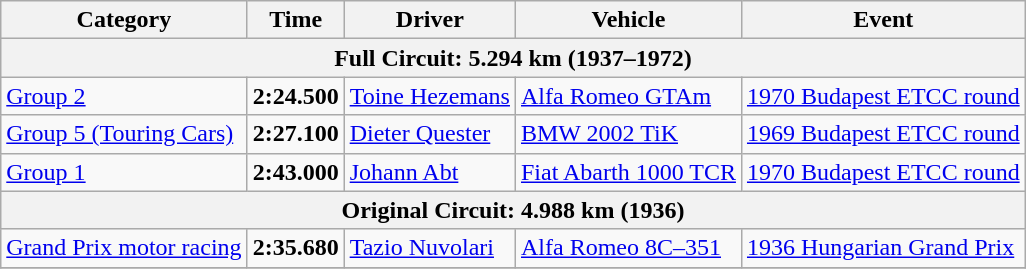<table class="wikitable">
<tr>
<th>Category</th>
<th>Time</th>
<th>Driver</th>
<th>Vehicle</th>
<th>Event</th>
</tr>
<tr>
<th colspan=5>Full Circuit: 5.294 km (1937–1972)</th>
</tr>
<tr>
<td><a href='#'>Group 2</a></td>
<td><strong>2:24.500</strong></td>
<td><a href='#'>Toine Hezemans</a></td>
<td><a href='#'>Alfa Romeo GTAm</a></td>
<td><a href='#'>1970 Budapest ETCC round</a></td>
</tr>
<tr>
<td><a href='#'>Group 5 (Touring Cars)</a></td>
<td><strong>2:27.100</strong></td>
<td><a href='#'>Dieter Quester</a></td>
<td><a href='#'>BMW 2002 TiK</a></td>
<td><a href='#'>1969 Budapest ETCC round</a></td>
</tr>
<tr>
<td><a href='#'>Group 1</a></td>
<td><strong>2:43.000</strong></td>
<td><a href='#'>Johann Abt</a></td>
<td><a href='#'>Fiat Abarth 1000 TCR</a></td>
<td><a href='#'>1970 Budapest ETCC round</a></td>
</tr>
<tr>
<th colspan=5>Original Circuit: 4.988 km (1936)</th>
</tr>
<tr>
<td><a href='#'>Grand Prix motor racing</a></td>
<td><strong>2:35.680</strong></td>
<td><a href='#'>Tazio Nuvolari</a></td>
<td><a href='#'>Alfa Romeo 8C–351</a></td>
<td><a href='#'>1936 Hungarian Grand Prix</a></td>
</tr>
<tr>
</tr>
</table>
